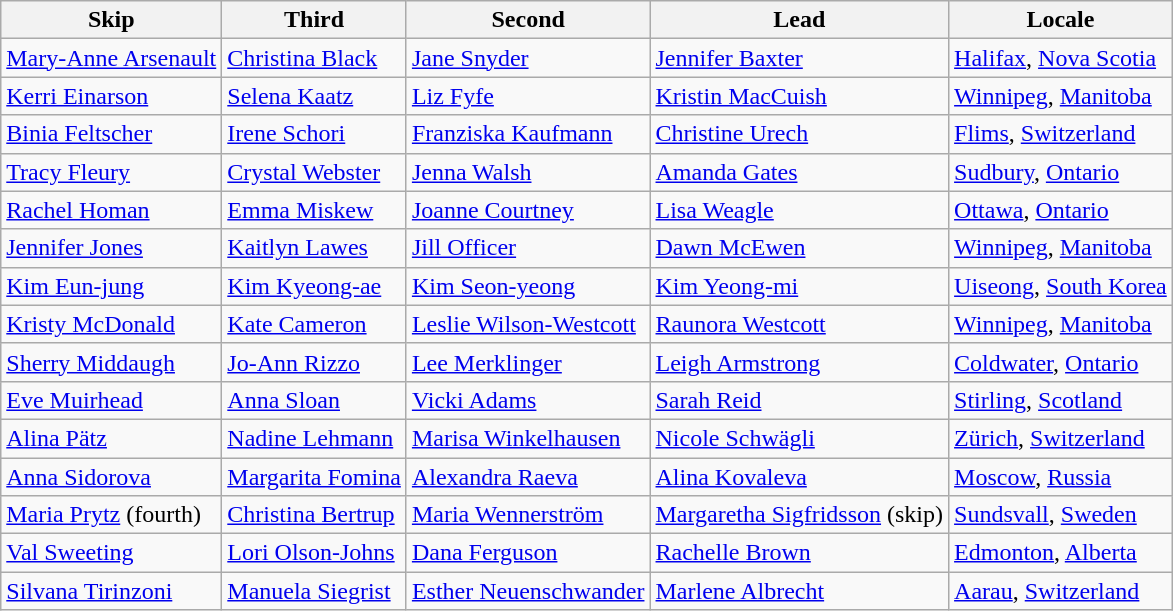<table class=wikitable>
<tr>
<th>Skip</th>
<th>Third</th>
<th>Second</th>
<th>Lead</th>
<th>Locale</th>
</tr>
<tr>
<td><a href='#'>Mary-Anne Arsenault</a></td>
<td><a href='#'>Christina Black</a></td>
<td><a href='#'>Jane Snyder</a></td>
<td><a href='#'>Jennifer Baxter</a></td>
<td> <a href='#'>Halifax</a>, <a href='#'>Nova Scotia</a></td>
</tr>
<tr>
<td><a href='#'>Kerri Einarson</a></td>
<td><a href='#'>Selena Kaatz</a></td>
<td><a href='#'>Liz Fyfe</a></td>
<td><a href='#'>Kristin MacCuish</a></td>
<td> <a href='#'>Winnipeg</a>, <a href='#'>Manitoba</a></td>
</tr>
<tr>
<td><a href='#'>Binia Feltscher</a></td>
<td><a href='#'>Irene Schori</a></td>
<td><a href='#'>Franziska Kaufmann</a></td>
<td><a href='#'>Christine Urech</a></td>
<td> <a href='#'>Flims</a>, <a href='#'>Switzerland</a></td>
</tr>
<tr>
<td><a href='#'>Tracy Fleury</a></td>
<td><a href='#'>Crystal Webster</a></td>
<td><a href='#'>Jenna Walsh</a></td>
<td><a href='#'>Amanda Gates</a></td>
<td> <a href='#'>Sudbury</a>, <a href='#'>Ontario</a></td>
</tr>
<tr>
<td><a href='#'>Rachel Homan</a></td>
<td><a href='#'>Emma Miskew</a></td>
<td><a href='#'>Joanne Courtney</a></td>
<td><a href='#'>Lisa Weagle</a></td>
<td> <a href='#'>Ottawa</a>, <a href='#'>Ontario</a></td>
</tr>
<tr>
<td><a href='#'>Jennifer Jones</a></td>
<td><a href='#'>Kaitlyn Lawes</a></td>
<td><a href='#'>Jill Officer</a></td>
<td><a href='#'>Dawn McEwen</a></td>
<td> <a href='#'>Winnipeg</a>, <a href='#'>Manitoba</a></td>
</tr>
<tr>
<td><a href='#'>Kim Eun-jung</a></td>
<td><a href='#'>Kim Kyeong-ae</a></td>
<td><a href='#'>Kim Seon-yeong</a></td>
<td><a href='#'>Kim Yeong-mi</a></td>
<td> <a href='#'>Uiseong</a>, <a href='#'>South Korea</a></td>
</tr>
<tr>
<td><a href='#'>Kristy McDonald</a></td>
<td><a href='#'>Kate Cameron</a></td>
<td><a href='#'>Leslie Wilson-Westcott</a></td>
<td><a href='#'>Raunora Westcott</a></td>
<td> <a href='#'>Winnipeg</a>, <a href='#'>Manitoba</a></td>
</tr>
<tr>
<td><a href='#'>Sherry Middaugh</a></td>
<td><a href='#'>Jo-Ann Rizzo</a></td>
<td><a href='#'>Lee Merklinger</a></td>
<td><a href='#'>Leigh Armstrong</a></td>
<td> <a href='#'>Coldwater</a>, <a href='#'>Ontario</a></td>
</tr>
<tr>
<td><a href='#'>Eve Muirhead</a></td>
<td><a href='#'>Anna Sloan</a></td>
<td><a href='#'>Vicki Adams</a></td>
<td><a href='#'>Sarah Reid</a></td>
<td> <a href='#'>Stirling</a>, <a href='#'>Scotland</a></td>
</tr>
<tr>
<td><a href='#'>Alina Pätz</a></td>
<td><a href='#'>Nadine Lehmann</a></td>
<td><a href='#'>Marisa Winkelhausen</a></td>
<td><a href='#'>Nicole Schwägli</a></td>
<td> <a href='#'>Zürich</a>, <a href='#'>Switzerland</a></td>
</tr>
<tr>
<td><a href='#'>Anna Sidorova</a></td>
<td><a href='#'>Margarita Fomina</a></td>
<td><a href='#'>Alexandra Raeva</a></td>
<td><a href='#'>Alina Kovaleva</a></td>
<td> <a href='#'>Moscow</a>, <a href='#'>Russia</a></td>
</tr>
<tr>
<td><a href='#'>Maria Prytz</a> (fourth)</td>
<td><a href='#'>Christina Bertrup</a></td>
<td><a href='#'>Maria Wennerström</a></td>
<td><a href='#'>Margaretha Sigfridsson</a> (skip)</td>
<td> <a href='#'>Sundsvall</a>, <a href='#'>Sweden</a></td>
</tr>
<tr>
<td><a href='#'>Val Sweeting</a></td>
<td><a href='#'>Lori Olson-Johns</a></td>
<td><a href='#'>Dana Ferguson</a></td>
<td><a href='#'>Rachelle Brown</a></td>
<td> <a href='#'>Edmonton</a>, <a href='#'>Alberta</a></td>
</tr>
<tr>
<td><a href='#'>Silvana Tirinzoni</a></td>
<td><a href='#'>Manuela Siegrist</a></td>
<td><a href='#'>Esther Neuenschwander</a></td>
<td><a href='#'>Marlene Albrecht</a></td>
<td> <a href='#'>Aarau</a>, <a href='#'>Switzerland</a></td>
</tr>
</table>
